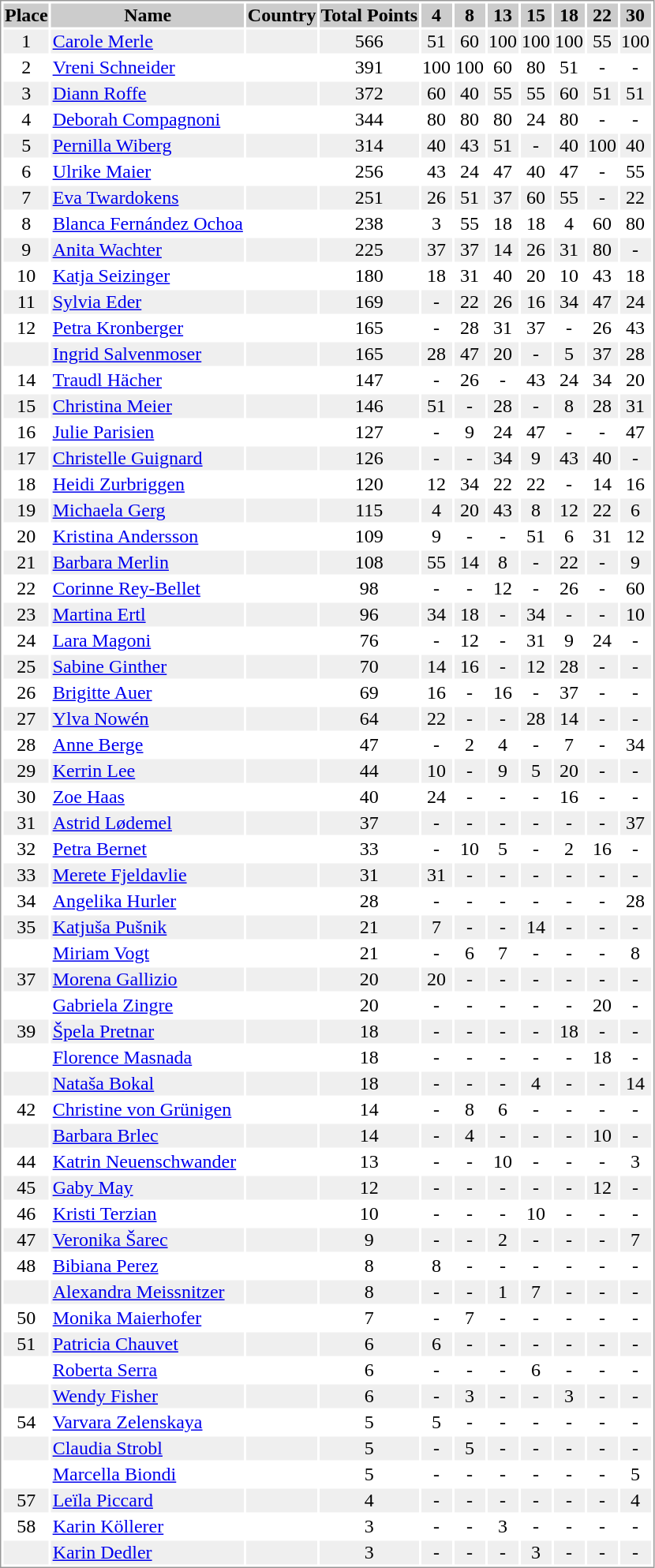<table border="0" style="border: 1px solid #999; background-color:#FFFFFF; text-align:center">
<tr align="center" bgcolor="#CCCCCC">
<th>Place</th>
<th>Name</th>
<th>Country</th>
<th>Total Points</th>
<th>4</th>
<th>8</th>
<th>13</th>
<th>15</th>
<th>18</th>
<th>22</th>
<th>30</th>
</tr>
<tr bgcolor="#EFEFEF">
<td>1</td>
<td align="left"><a href='#'>Carole Merle</a></td>
<td align="left"></td>
<td>566</td>
<td>51</td>
<td>60</td>
<td>100</td>
<td>100</td>
<td>100</td>
<td>55</td>
<td>100</td>
</tr>
<tr>
<td>2</td>
<td align="left"><a href='#'>Vreni Schneider</a></td>
<td align="left"></td>
<td>391</td>
<td>100</td>
<td>100</td>
<td>60</td>
<td>80</td>
<td>51</td>
<td>-</td>
<td>-</td>
</tr>
<tr bgcolor="#EFEFEF">
<td>3</td>
<td align="left"><a href='#'>Diann Roffe</a></td>
<td align="left"></td>
<td>372</td>
<td>60</td>
<td>40</td>
<td>55</td>
<td>55</td>
<td>60</td>
<td>51</td>
<td>51</td>
</tr>
<tr>
<td>4</td>
<td align="left"><a href='#'>Deborah Compagnoni</a></td>
<td align="left"></td>
<td>344</td>
<td>80</td>
<td>80</td>
<td>80</td>
<td>24</td>
<td>80</td>
<td>-</td>
<td>-</td>
</tr>
<tr bgcolor="#EFEFEF">
<td>5</td>
<td align="left"><a href='#'>Pernilla Wiberg</a></td>
<td align="left"></td>
<td>314</td>
<td>40</td>
<td>43</td>
<td>51</td>
<td>-</td>
<td>40</td>
<td>100</td>
<td>40</td>
</tr>
<tr>
<td>6</td>
<td align="left"><a href='#'>Ulrike Maier</a></td>
<td align="left"></td>
<td>256</td>
<td>43</td>
<td>24</td>
<td>47</td>
<td>40</td>
<td>47</td>
<td>-</td>
<td>55</td>
</tr>
<tr bgcolor="#EFEFEF">
<td>7</td>
<td align="left"><a href='#'>Eva Twardokens</a></td>
<td align="left"></td>
<td>251</td>
<td>26</td>
<td>51</td>
<td>37</td>
<td>60</td>
<td>55</td>
<td>-</td>
<td>22</td>
</tr>
<tr>
<td>8</td>
<td align="left"><a href='#'>Blanca Fernández Ochoa</a></td>
<td align="left"></td>
<td>238</td>
<td>3</td>
<td>55</td>
<td>18</td>
<td>18</td>
<td>4</td>
<td>60</td>
<td>80</td>
</tr>
<tr bgcolor="#EFEFEF">
<td>9</td>
<td align="left"><a href='#'>Anita Wachter</a></td>
<td align="left"></td>
<td>225</td>
<td>37</td>
<td>37</td>
<td>14</td>
<td>26</td>
<td>31</td>
<td>80</td>
<td>-</td>
</tr>
<tr>
<td>10</td>
<td align="left"><a href='#'>Katja Seizinger</a></td>
<td align="left"></td>
<td>180</td>
<td>18</td>
<td>31</td>
<td>40</td>
<td>20</td>
<td>10</td>
<td>43</td>
<td>18</td>
</tr>
<tr bgcolor="#EFEFEF">
<td>11</td>
<td align="left"><a href='#'>Sylvia Eder</a></td>
<td align="left"></td>
<td>169</td>
<td>-</td>
<td>22</td>
<td>26</td>
<td>16</td>
<td>34</td>
<td>47</td>
<td>24</td>
</tr>
<tr>
<td>12</td>
<td align="left"><a href='#'>Petra Kronberger</a></td>
<td align="left"></td>
<td>165</td>
<td>-</td>
<td>28</td>
<td>31</td>
<td>37</td>
<td>-</td>
<td>26</td>
<td>43</td>
</tr>
<tr bgcolor="#EFEFEF">
<td></td>
<td align="left"><a href='#'>Ingrid Salvenmoser</a></td>
<td align="left"></td>
<td>165</td>
<td>28</td>
<td>47</td>
<td>20</td>
<td>-</td>
<td>5</td>
<td>37</td>
<td>28</td>
</tr>
<tr>
<td>14</td>
<td align="left"><a href='#'>Traudl Hächer</a></td>
<td align="left"></td>
<td>147</td>
<td>-</td>
<td>26</td>
<td>-</td>
<td>43</td>
<td>24</td>
<td>34</td>
<td>20</td>
</tr>
<tr bgcolor="#EFEFEF">
<td>15</td>
<td align="left"><a href='#'>Christina Meier</a></td>
<td align="left"></td>
<td>146</td>
<td>51</td>
<td>-</td>
<td>28</td>
<td>-</td>
<td>8</td>
<td>28</td>
<td>31</td>
</tr>
<tr>
<td>16</td>
<td align="left"><a href='#'>Julie Parisien</a></td>
<td align="left"></td>
<td>127</td>
<td>-</td>
<td>9</td>
<td>24</td>
<td>47</td>
<td>-</td>
<td>-</td>
<td>47</td>
</tr>
<tr bgcolor="#EFEFEF">
<td>17</td>
<td align="left"><a href='#'>Christelle Guignard</a></td>
<td align="left"></td>
<td>126</td>
<td>-</td>
<td>-</td>
<td>34</td>
<td>9</td>
<td>43</td>
<td>40</td>
<td>-</td>
</tr>
<tr>
<td>18</td>
<td align="left"><a href='#'>Heidi Zurbriggen</a></td>
<td align="left"></td>
<td>120</td>
<td>12</td>
<td>34</td>
<td>22</td>
<td>22</td>
<td>-</td>
<td>14</td>
<td>16</td>
</tr>
<tr bgcolor="#EFEFEF">
<td>19</td>
<td align="left"><a href='#'>Michaela Gerg</a></td>
<td align="left"></td>
<td>115</td>
<td>4</td>
<td>20</td>
<td>43</td>
<td>8</td>
<td>12</td>
<td>22</td>
<td>6</td>
</tr>
<tr>
<td>20</td>
<td align="left"><a href='#'>Kristina Andersson</a></td>
<td align="left"></td>
<td>109</td>
<td>9</td>
<td>-</td>
<td>-</td>
<td>51</td>
<td>6</td>
<td>31</td>
<td>12</td>
</tr>
<tr bgcolor="#EFEFEF">
<td>21</td>
<td align="left"><a href='#'>Barbara Merlin</a></td>
<td align="left"></td>
<td>108</td>
<td>55</td>
<td>14</td>
<td>8</td>
<td>-</td>
<td>22</td>
<td>-</td>
<td>9</td>
</tr>
<tr>
<td>22</td>
<td align="left"><a href='#'>Corinne Rey-Bellet</a></td>
<td align="left"></td>
<td>98</td>
<td>-</td>
<td>-</td>
<td>12</td>
<td>-</td>
<td>26</td>
<td>-</td>
<td>60</td>
</tr>
<tr bgcolor="#EFEFEF">
<td>23</td>
<td align="left"><a href='#'>Martina Ertl</a></td>
<td align="left"></td>
<td>96</td>
<td>34</td>
<td>18</td>
<td>-</td>
<td>34</td>
<td>-</td>
<td>-</td>
<td>10</td>
</tr>
<tr>
<td>24</td>
<td align="left"><a href='#'>Lara Magoni</a></td>
<td align="left"></td>
<td>76</td>
<td>-</td>
<td>12</td>
<td>-</td>
<td>31</td>
<td>9</td>
<td>24</td>
<td>-</td>
</tr>
<tr bgcolor="#EFEFEF">
<td>25</td>
<td align="left"><a href='#'>Sabine Ginther</a></td>
<td align="left"></td>
<td>70</td>
<td>14</td>
<td>16</td>
<td>-</td>
<td>12</td>
<td>28</td>
<td>-</td>
<td>-</td>
</tr>
<tr>
<td>26</td>
<td align="left"><a href='#'>Brigitte Auer</a></td>
<td align="left"></td>
<td>69</td>
<td>16</td>
<td>-</td>
<td>16</td>
<td>-</td>
<td>37</td>
<td>-</td>
<td>-</td>
</tr>
<tr bgcolor="#EFEFEF">
<td>27</td>
<td align="left"><a href='#'>Ylva Nowén</a></td>
<td align="left"></td>
<td>64</td>
<td>22</td>
<td>-</td>
<td>-</td>
<td>28</td>
<td>14</td>
<td>-</td>
<td>-</td>
</tr>
<tr>
<td>28</td>
<td align="left"><a href='#'>Anne Berge</a></td>
<td align="left"></td>
<td>47</td>
<td>-</td>
<td>2</td>
<td>4</td>
<td>-</td>
<td>7</td>
<td>-</td>
<td>34</td>
</tr>
<tr bgcolor="#EFEFEF">
<td>29</td>
<td align="left"><a href='#'>Kerrin Lee</a></td>
<td align="left"></td>
<td>44</td>
<td>10</td>
<td>-</td>
<td>9</td>
<td>5</td>
<td>20</td>
<td>-</td>
<td>-</td>
</tr>
<tr>
<td>30</td>
<td align="left"><a href='#'>Zoe Haas</a></td>
<td align="left"></td>
<td>40</td>
<td>24</td>
<td>-</td>
<td>-</td>
<td>-</td>
<td>16</td>
<td>-</td>
<td>-</td>
</tr>
<tr bgcolor="#EFEFEF">
<td>31</td>
<td align="left"><a href='#'>Astrid Lødemel</a></td>
<td align="left"></td>
<td>37</td>
<td>-</td>
<td>-</td>
<td>-</td>
<td>-</td>
<td>-</td>
<td>-</td>
<td>37</td>
</tr>
<tr>
<td>32</td>
<td align="left"><a href='#'>Petra Bernet</a></td>
<td align="left"></td>
<td>33</td>
<td>-</td>
<td>10</td>
<td>5</td>
<td>-</td>
<td>2</td>
<td>16</td>
<td>-</td>
</tr>
<tr bgcolor="#EFEFEF">
<td>33</td>
<td align="left"><a href='#'>Merete Fjeldavlie</a></td>
<td align="left"></td>
<td>31</td>
<td>31</td>
<td>-</td>
<td>-</td>
<td>-</td>
<td>-</td>
<td>-</td>
<td>-</td>
</tr>
<tr>
<td>34</td>
<td align="left"><a href='#'>Angelika Hurler</a></td>
<td align="left"></td>
<td>28</td>
<td>-</td>
<td>-</td>
<td>-</td>
<td>-</td>
<td>-</td>
<td>-</td>
<td>28</td>
</tr>
<tr bgcolor="#EFEFEF">
<td>35</td>
<td align="left"><a href='#'>Katjuša Pušnik</a></td>
<td align="left"></td>
<td>21</td>
<td>7</td>
<td>-</td>
<td>-</td>
<td>14</td>
<td>-</td>
<td>-</td>
<td>-</td>
</tr>
<tr>
<td></td>
<td align="left"><a href='#'>Miriam Vogt</a></td>
<td align="left"></td>
<td>21</td>
<td>-</td>
<td>6</td>
<td>7</td>
<td>-</td>
<td>-</td>
<td>-</td>
<td>8</td>
</tr>
<tr bgcolor="#EFEFEF">
<td>37</td>
<td align="left"><a href='#'>Morena Gallizio</a></td>
<td align="left"></td>
<td>20</td>
<td>20</td>
<td>-</td>
<td>-</td>
<td>-</td>
<td>-</td>
<td>-</td>
<td>-</td>
</tr>
<tr>
<td></td>
<td align="left"><a href='#'>Gabriela Zingre</a></td>
<td align="left"></td>
<td>20</td>
<td>-</td>
<td>-</td>
<td>-</td>
<td>-</td>
<td>-</td>
<td>20</td>
<td>-</td>
</tr>
<tr bgcolor="#EFEFEF">
<td>39</td>
<td align="left"><a href='#'>Špela Pretnar</a></td>
<td align="left"></td>
<td>18</td>
<td>-</td>
<td>-</td>
<td>-</td>
<td>-</td>
<td>18</td>
<td>-</td>
<td>-</td>
</tr>
<tr>
<td></td>
<td align="left"><a href='#'>Florence Masnada</a></td>
<td align="left"></td>
<td>18</td>
<td>-</td>
<td>-</td>
<td>-</td>
<td>-</td>
<td>-</td>
<td>18</td>
<td>-</td>
</tr>
<tr bgcolor="#EFEFEF">
<td></td>
<td align="left"><a href='#'>Nataša Bokal</a></td>
<td align="left"></td>
<td>18</td>
<td>-</td>
<td>-</td>
<td>-</td>
<td>4</td>
<td>-</td>
<td>-</td>
<td>14</td>
</tr>
<tr>
<td>42</td>
<td align="left"><a href='#'>Christine von Grünigen</a></td>
<td align="left"></td>
<td>14</td>
<td>-</td>
<td>8</td>
<td>6</td>
<td>-</td>
<td>-</td>
<td>-</td>
<td>-</td>
</tr>
<tr bgcolor="#EFEFEF">
<td></td>
<td align="left"><a href='#'>Barbara Brlec</a></td>
<td align="left"></td>
<td>14</td>
<td>-</td>
<td>4</td>
<td>-</td>
<td>-</td>
<td>-</td>
<td>10</td>
<td>-</td>
</tr>
<tr>
<td>44</td>
<td align="left"><a href='#'>Katrin Neuenschwander</a></td>
<td align="left"></td>
<td>13</td>
<td>-</td>
<td>-</td>
<td>10</td>
<td>-</td>
<td>-</td>
<td>-</td>
<td>3</td>
</tr>
<tr bgcolor="#EFEFEF">
<td>45</td>
<td align="left"><a href='#'>Gaby May</a></td>
<td align="left"></td>
<td>12</td>
<td>-</td>
<td>-</td>
<td>-</td>
<td>-</td>
<td>-</td>
<td>12</td>
<td>-</td>
</tr>
<tr>
<td>46</td>
<td align="left"><a href='#'>Kristi Terzian</a></td>
<td align="left"></td>
<td>10</td>
<td>-</td>
<td>-</td>
<td>-</td>
<td>10</td>
<td>-</td>
<td>-</td>
<td>-</td>
</tr>
<tr bgcolor="#EFEFEF">
<td>47</td>
<td align="left"><a href='#'>Veronika Šarec</a></td>
<td align="left"></td>
<td>9</td>
<td>-</td>
<td>-</td>
<td>2</td>
<td>-</td>
<td>-</td>
<td>-</td>
<td>7</td>
</tr>
<tr>
<td>48</td>
<td align="left"><a href='#'>Bibiana Perez</a></td>
<td align="left"></td>
<td>8</td>
<td>8</td>
<td>-</td>
<td>-</td>
<td>-</td>
<td>-</td>
<td>-</td>
<td>-</td>
</tr>
<tr bgcolor="#EFEFEF">
<td></td>
<td align="left"><a href='#'>Alexandra Meissnitzer</a></td>
<td align="left"></td>
<td>8</td>
<td>-</td>
<td>-</td>
<td>1</td>
<td>7</td>
<td>-</td>
<td>-</td>
<td>-</td>
</tr>
<tr>
<td>50</td>
<td align="left"><a href='#'>Monika Maierhofer</a></td>
<td align="left"></td>
<td>7</td>
<td>-</td>
<td>7</td>
<td>-</td>
<td>-</td>
<td>-</td>
<td>-</td>
<td>-</td>
</tr>
<tr bgcolor="#EFEFEF">
<td>51</td>
<td align="left"><a href='#'>Patricia Chauvet</a></td>
<td align="left"></td>
<td>6</td>
<td>6</td>
<td>-</td>
<td>-</td>
<td>-</td>
<td>-</td>
<td>-</td>
<td>-</td>
</tr>
<tr>
<td></td>
<td align="left"><a href='#'>Roberta Serra</a></td>
<td align="left"></td>
<td>6</td>
<td>-</td>
<td>-</td>
<td>-</td>
<td>6</td>
<td>-</td>
<td>-</td>
<td>-</td>
</tr>
<tr bgcolor="#EFEFEF">
<td></td>
<td align="left"><a href='#'>Wendy Fisher</a></td>
<td align="left"></td>
<td>6</td>
<td>-</td>
<td>3</td>
<td>-</td>
<td>-</td>
<td>3</td>
<td>-</td>
<td>-</td>
</tr>
<tr>
<td>54</td>
<td align="left"><a href='#'>Varvara Zelenskaya</a></td>
<td align="left"></td>
<td>5</td>
<td>5</td>
<td>-</td>
<td>-</td>
<td>-</td>
<td>-</td>
<td>-</td>
<td>-</td>
</tr>
<tr bgcolor="#EFEFEF">
<td></td>
<td align="left"><a href='#'>Claudia Strobl</a></td>
<td align="left"></td>
<td>5</td>
<td>-</td>
<td>5</td>
<td>-</td>
<td>-</td>
<td>-</td>
<td>-</td>
<td>-</td>
</tr>
<tr>
<td></td>
<td align="left"><a href='#'>Marcella Biondi</a></td>
<td align="left"></td>
<td>5</td>
<td>-</td>
<td>-</td>
<td>-</td>
<td>-</td>
<td>-</td>
<td>-</td>
<td>5</td>
</tr>
<tr bgcolor="#EFEFEF">
<td>57</td>
<td align="left"><a href='#'>Leïla Piccard</a></td>
<td align="left"></td>
<td>4</td>
<td>-</td>
<td>-</td>
<td>-</td>
<td>-</td>
<td>-</td>
<td>-</td>
<td>4</td>
</tr>
<tr>
<td>58</td>
<td align="left"><a href='#'>Karin Köllerer</a></td>
<td align="left"></td>
<td>3</td>
<td>-</td>
<td>-</td>
<td>3</td>
<td>-</td>
<td>-</td>
<td>-</td>
<td>-</td>
</tr>
<tr bgcolor="#EFEFEF">
<td></td>
<td align="left"><a href='#'>Karin Dedler</a></td>
<td align="left"></td>
<td>3</td>
<td>-</td>
<td>-</td>
<td>-</td>
<td>3</td>
<td>-</td>
<td>-</td>
<td>-</td>
</tr>
</table>
